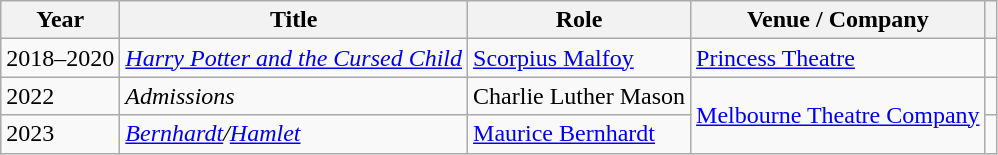<table class="wikitable">
<tr>
<th>Year</th>
<th>Title</th>
<th>Role</th>
<th>Venue / Company</th>
<th></th>
</tr>
<tr>
<td>2018–2020</td>
<td><em><a href='#'>Harry Potter and the Cursed Child</a></em></td>
<td><a href='#'>Scorpius Malfoy</a></td>
<td><a href='#'>Princess Theatre</a></td>
<td style="text-align: center;"></td>
</tr>
<tr>
<td>2022</td>
<td><em>Admissions</em></td>
<td>Charlie Luther Mason</td>
<td rowspan="2"><a href='#'>Melbourne Theatre Company</a></td>
<td style="text-align: center;"></td>
</tr>
<tr>
<td>2023</td>
<td><em><a href='#'>Bernhardt</a>/<a href='#'>Hamlet</a></em></td>
<td><a href='#'>Maurice Bernhardt</a></td>
<td style="text-align: center;"></td>
</tr>
</table>
